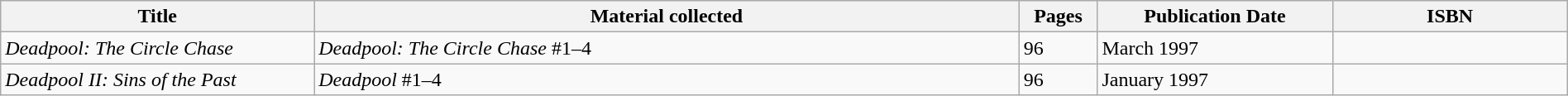<table class="wikitable" style="text-align:left;" width="100%">
<tr>
<th width="20%">Title</th>
<th width="45%">Material collected</th>
<th width="5%">Pages</th>
<th width="15%">Publication Date</th>
<th width="15%">ISBN</th>
</tr>
<tr>
<td><em>Deadpool: The Circle Chase</em></td>
<td><em>Deadpool: The Circle Chase</em> #1–4</td>
<td>96</td>
<td>March 1997</td>
<td></td>
</tr>
<tr>
<td><em>Deadpool II: Sins of the Past</em></td>
<td><em>Deadpool</em> #1–4</td>
<td>96</td>
<td>January 1997</td>
<td></td>
</tr>
</table>
